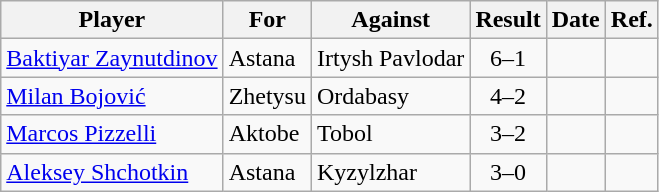<table class="wikitable sortable">
<tr>
<th>Player</th>
<th>For</th>
<th>Against</th>
<th style="text-align:center">Result</th>
<th>Date</th>
<th>Ref.</th>
</tr>
<tr>
<td> <a href='#'>Baktiyar Zaynutdinov</a></td>
<td>Astana</td>
<td>Irtysh Pavlodar</td>
<td style="text-align:center;">6–1</td>
<td></td>
<td></td>
</tr>
<tr>
<td> <a href='#'>Milan Bojović</a></td>
<td>Zhetysu</td>
<td>Ordabasy</td>
<td style="text-align:center;">4–2</td>
<td></td>
<td></td>
</tr>
<tr>
<td> <a href='#'>Marcos Pizzelli</a></td>
<td>Aktobe</td>
<td>Tobol</td>
<td style="text-align:center;">3–2</td>
<td></td>
<td></td>
</tr>
<tr>
<td> <a href='#'>Aleksey Shchotkin</a></td>
<td>Astana</td>
<td>Kyzylzhar</td>
<td style="text-align:center;">3–0</td>
<td></td>
<td></td>
</tr>
</table>
